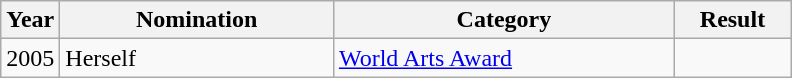<table class="wikitable">
<tr>
<th width="30">Year</th>
<th width="175">Nomination</th>
<th width="220">Category</th>
<th width="70">Result</th>
</tr>
<tr>
<td>2005</td>
<td>Herself</td>
<td><a href='#'>World Arts Award</a></td>
<td></td>
</tr>
</table>
